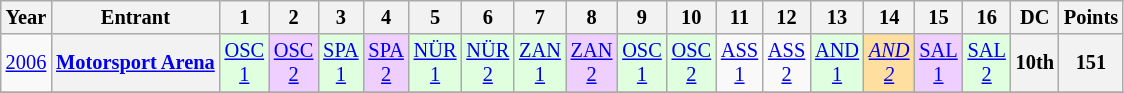<table class="wikitable" style="text-align:center; font-size:85%">
<tr>
<th>Year</th>
<th>Entrant</th>
<th>1</th>
<th>2</th>
<th>3</th>
<th>4</th>
<th>5</th>
<th>6</th>
<th>7</th>
<th>8</th>
<th>9</th>
<th>10</th>
<th>11</th>
<th>12</th>
<th>13</th>
<th>14</th>
<th>15</th>
<th>16</th>
<th>DC</th>
<th>Points</th>
</tr>
<tr>
<td><a href='#'>2006</a></td>
<th nowrap><a href='#'>Motorsport Arena</a></th>
<td style="background:#DFFFDF;"><a href='#'>OSC<br>1</a><br></td>
<td style="background:#EFCFFF;"><a href='#'>OSC<br>2</a><br></td>
<td style="background:#DFFFDF;"><a href='#'>SPA<br>1</a><br></td>
<td style="background:#EFCFFF;"><a href='#'>SPA<br>2</a><br></td>
<td style="background:#DFFFDF;"><a href='#'>NÜR<br>1</a><br></td>
<td style="background:#DFFFDF;"><a href='#'>NÜR<br>2</a><br></td>
<td style="background:#DFFFDF;"><a href='#'>ZAN<br>1</a><br></td>
<td style="background:#EFCFFF;"><a href='#'>ZAN<br>2</a><br></td>
<td style="background:#DFFFDF;"><a href='#'>OSC<br>1</a><br></td>
<td style="background:#DFFFDF;"><a href='#'>OSC<br>2</a><br></td>
<td><a href='#'>ASS<br>1</a></td>
<td><a href='#'>ASS<br>2</a></td>
<td style="background:#DFFFDF;"><a href='#'>AND<br>1</a><br></td>
<td style="background:#FFDF9F;"><em><a href='#'>AND<br>2</a></em><br></td>
<td style="background:#EFCFFF;"><a href='#'>SAL<br>1</a><br></td>
<td style="background:#DFFFDF;"><a href='#'>SAL<br>2</a><br></td>
<th>10th</th>
<th>151</th>
</tr>
<tr>
</tr>
</table>
